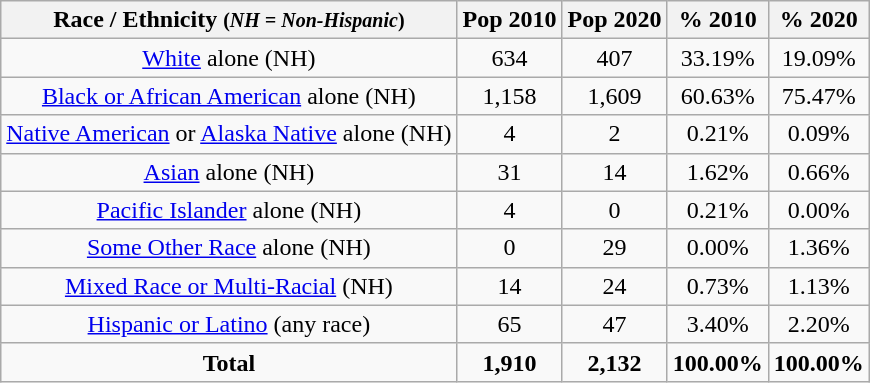<table class="wikitable" style="text-align:center;">
<tr>
<th>Race / Ethnicity <small>(<em>NH = Non-Hispanic</em>)</small></th>
<th>Pop 2010</th>
<th>Pop 2020</th>
<th>% 2010</th>
<th>% 2020</th>
</tr>
<tr>
<td><a href='#'>White</a> alone (NH)</td>
<td>634</td>
<td>407</td>
<td>33.19%</td>
<td>19.09%</td>
</tr>
<tr>
<td><a href='#'>Black or African American</a> alone (NH)</td>
<td>1,158</td>
<td>1,609</td>
<td>60.63%</td>
<td>75.47%</td>
</tr>
<tr>
<td><a href='#'>Native American</a> or <a href='#'>Alaska Native</a> alone (NH)</td>
<td>4</td>
<td>2</td>
<td>0.21%</td>
<td>0.09%</td>
</tr>
<tr>
<td><a href='#'>Asian</a> alone (NH)</td>
<td>31</td>
<td>14</td>
<td>1.62%</td>
<td>0.66%</td>
</tr>
<tr>
<td><a href='#'>Pacific Islander</a> alone (NH)</td>
<td>4</td>
<td>0</td>
<td>0.21%</td>
<td>0.00%</td>
</tr>
<tr>
<td><a href='#'>Some Other Race</a> alone (NH)</td>
<td>0</td>
<td>29</td>
<td>0.00%</td>
<td>1.36%</td>
</tr>
<tr>
<td><a href='#'>Mixed Race or Multi-Racial</a> (NH)</td>
<td>14</td>
<td>24</td>
<td>0.73%</td>
<td>1.13%</td>
</tr>
<tr>
<td><a href='#'>Hispanic or Latino</a> (any race)</td>
<td>65</td>
<td>47</td>
<td>3.40%</td>
<td>2.20%</td>
</tr>
<tr>
<td><strong>Total</strong></td>
<td><strong>1,910</strong></td>
<td><strong>2,132</strong></td>
<td><strong>100.00%</strong></td>
<td><strong>100.00%</strong></td>
</tr>
</table>
